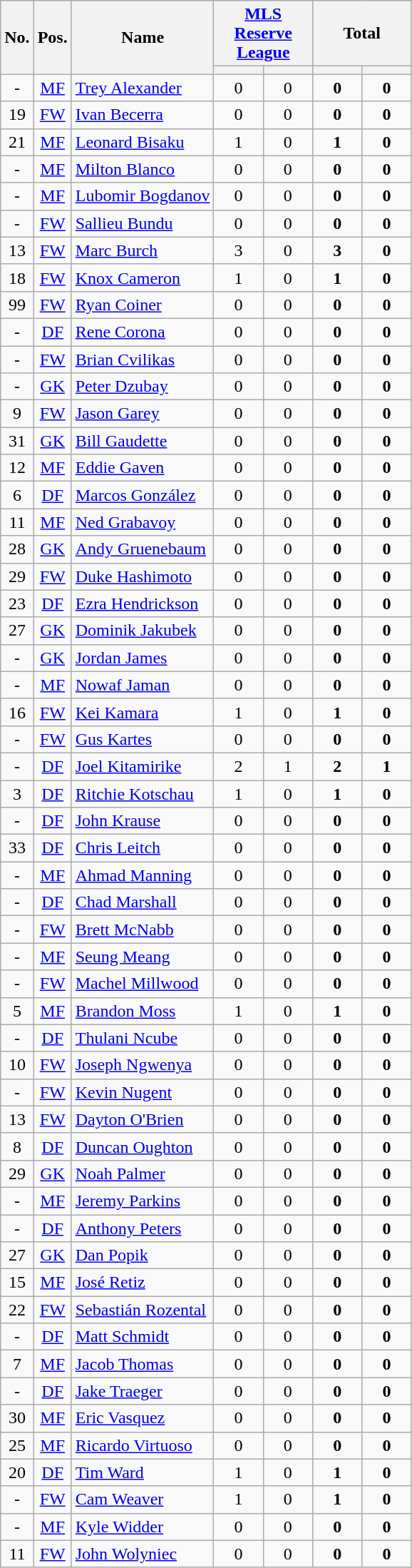<table class="wikitable sortable" style="text-align: center;">
<tr>
<th rowspan=2>No.</th>
<th rowspan=2>Pos.</th>
<th rowspan=2>Name</th>
<th colspan=2 style="width:85px;"><a href='#'>MLS Reserve League</a></th>
<th colspan=2 style="width:85px;"><strong>Total</strong></th>
</tr>
<tr>
<th></th>
<th></th>
<th></th>
<th></th>
</tr>
<tr>
<td>-</td>
<td><a href='#'>MF</a></td>
<td align=left> <a href='#'>Trey Alexander</a></td>
<td>0</td>
<td>0</td>
<td><strong>0</strong></td>
<td><strong>0</strong></td>
</tr>
<tr>
<td>19</td>
<td><a href='#'>FW</a></td>
<td align=left> <a href='#'>Ivan Becerra</a></td>
<td>0</td>
<td>0</td>
<td><strong>0</strong></td>
<td><strong>0</strong></td>
</tr>
<tr>
<td>21</td>
<td><a href='#'>MF</a></td>
<td align=left> <a href='#'>Leonard Bisaku</a></td>
<td>1</td>
<td>0</td>
<td><strong>1</strong></td>
<td><strong>0</strong></td>
</tr>
<tr>
<td>-</td>
<td><a href='#'>MF</a></td>
<td align=left> <a href='#'>Milton Blanco</a></td>
<td>0</td>
<td>0</td>
<td><strong>0</strong></td>
<td><strong>0</strong></td>
</tr>
<tr>
<td>-</td>
<td><a href='#'>MF</a></td>
<td align=left> <a href='#'>Lubomir Bogdanov</a></td>
<td>0</td>
<td>0</td>
<td><strong>0</strong></td>
<td><strong>0</strong></td>
</tr>
<tr>
<td>-</td>
<td><a href='#'>FW</a></td>
<td align=left> <a href='#'>Sallieu Bundu</a></td>
<td>0</td>
<td>0</td>
<td><strong>0</strong></td>
<td><strong>0</strong></td>
</tr>
<tr>
<td>13</td>
<td><a href='#'>FW</a></td>
<td align=left> <a href='#'>Marc Burch</a></td>
<td>3</td>
<td>0</td>
<td><strong>3</strong></td>
<td><strong>0</strong></td>
</tr>
<tr>
<td>18</td>
<td><a href='#'>FW</a></td>
<td align=left> <a href='#'>Knox Cameron</a></td>
<td>1</td>
<td>0</td>
<td><strong>1</strong></td>
<td><strong>0</strong></td>
</tr>
<tr>
<td>99</td>
<td><a href='#'>FW</a></td>
<td align=left> <a href='#'>Ryan Coiner</a></td>
<td>0</td>
<td>0</td>
<td><strong>0</strong></td>
<td><strong>0</strong></td>
</tr>
<tr>
<td>-</td>
<td><a href='#'>DF</a></td>
<td align=left> <a href='#'>Rene Corona</a></td>
<td>0</td>
<td>0</td>
<td><strong>0</strong></td>
<td><strong>0</strong></td>
</tr>
<tr>
<td>-</td>
<td><a href='#'>FW</a></td>
<td align=left> <a href='#'>Brian Cvilikas</a></td>
<td>0</td>
<td>0</td>
<td><strong>0</strong></td>
<td><strong>0</strong></td>
</tr>
<tr>
<td>-</td>
<td><a href='#'>GK</a></td>
<td align=left> <a href='#'>Peter Dzubay</a></td>
<td>0</td>
<td>0</td>
<td><strong>0</strong></td>
<td><strong>0</strong></td>
</tr>
<tr>
<td>9</td>
<td><a href='#'>FW</a></td>
<td align=left> <a href='#'>Jason Garey</a></td>
<td>0</td>
<td>0</td>
<td><strong>0</strong></td>
<td><strong>0</strong></td>
</tr>
<tr>
<td>31</td>
<td><a href='#'>GK</a></td>
<td align=left> <a href='#'>Bill Gaudette</a></td>
<td>0</td>
<td>0</td>
<td><strong>0</strong></td>
<td><strong>0</strong></td>
</tr>
<tr>
<td>12</td>
<td><a href='#'>MF</a></td>
<td align=left> <a href='#'>Eddie Gaven</a></td>
<td>0</td>
<td>0</td>
<td><strong>0</strong></td>
<td><strong>0</strong></td>
</tr>
<tr>
<td>6</td>
<td><a href='#'>DF</a></td>
<td align=left> <a href='#'>Marcos González</a></td>
<td>0</td>
<td>0</td>
<td><strong>0</strong></td>
<td><strong>0</strong></td>
</tr>
<tr>
<td>11</td>
<td><a href='#'>MF</a></td>
<td align=left> <a href='#'>Ned Grabavoy</a></td>
<td>0</td>
<td>0</td>
<td><strong>0</strong></td>
<td><strong>0</strong></td>
</tr>
<tr>
<td>28</td>
<td><a href='#'>GK</a></td>
<td align=left> <a href='#'>Andy Gruenebaum</a></td>
<td>0</td>
<td>0</td>
<td><strong>0</strong></td>
<td><strong>0</strong></td>
</tr>
<tr>
<td>29</td>
<td><a href='#'>FW</a></td>
<td align=left> <a href='#'>Duke Hashimoto</a></td>
<td>0</td>
<td>0</td>
<td><strong>0</strong></td>
<td><strong>0</strong></td>
</tr>
<tr>
<td>23</td>
<td><a href='#'>DF</a></td>
<td align=left> <a href='#'>Ezra Hendrickson</a></td>
<td>0</td>
<td>0</td>
<td><strong>0</strong></td>
<td><strong>0</strong></td>
</tr>
<tr>
<td>27</td>
<td><a href='#'>GK</a></td>
<td align=left> <a href='#'>Dominik Jakubek</a></td>
<td>0</td>
<td>0</td>
<td><strong>0</strong></td>
<td><strong>0</strong></td>
</tr>
<tr>
<td>-</td>
<td><a href='#'>GK</a></td>
<td align=left> <a href='#'>Jordan James</a></td>
<td>0</td>
<td>0</td>
<td><strong>0</strong></td>
<td><strong>0</strong></td>
</tr>
<tr>
<td>-</td>
<td><a href='#'>MF</a></td>
<td align=left> <a href='#'>Nowaf Jaman</a></td>
<td>0</td>
<td>0</td>
<td><strong>0</strong></td>
<td><strong>0</strong></td>
</tr>
<tr>
<td>16</td>
<td><a href='#'>FW</a></td>
<td align=left> <a href='#'>Kei Kamara</a></td>
<td>1</td>
<td>0</td>
<td><strong>1</strong></td>
<td><strong>0</strong></td>
</tr>
<tr>
<td>-</td>
<td><a href='#'>FW</a></td>
<td align=left> <a href='#'>Gus Kartes</a></td>
<td>0</td>
<td>0</td>
<td><strong>0</strong></td>
<td><strong>0</strong></td>
</tr>
<tr>
<td>-</td>
<td><a href='#'>DF</a></td>
<td align=left> <a href='#'>Joel Kitamirike</a></td>
<td>2</td>
<td>1</td>
<td><strong>2</strong></td>
<td><strong>1</strong></td>
</tr>
<tr>
<td>3</td>
<td><a href='#'>DF</a></td>
<td align=left> <a href='#'>Ritchie Kotschau</a></td>
<td>1</td>
<td>0</td>
<td><strong>1</strong></td>
<td><strong>0</strong></td>
</tr>
<tr>
<td>-</td>
<td><a href='#'>DF</a></td>
<td align=left> <a href='#'>John Krause</a></td>
<td>0</td>
<td>0</td>
<td><strong>0</strong></td>
<td><strong>0</strong></td>
</tr>
<tr>
<td>33</td>
<td><a href='#'>DF</a></td>
<td align=left> <a href='#'>Chris Leitch</a></td>
<td>0</td>
<td>0</td>
<td><strong>0</strong></td>
<td><strong>0</strong></td>
</tr>
<tr>
<td>-</td>
<td><a href='#'>MF</a></td>
<td align=left> <a href='#'>Ahmad Manning</a></td>
<td>0</td>
<td>0</td>
<td><strong>0</strong></td>
<td><strong>0</strong></td>
</tr>
<tr>
<td>-</td>
<td><a href='#'>DF</a></td>
<td align=left> <a href='#'>Chad Marshall</a></td>
<td>0</td>
<td>0</td>
<td><strong>0</strong></td>
<td><strong>0</strong></td>
</tr>
<tr>
<td>-</td>
<td><a href='#'>FW</a></td>
<td align=left> <a href='#'>Brett McNabb</a></td>
<td>0</td>
<td>0</td>
<td><strong>0</strong></td>
<td><strong>0</strong></td>
</tr>
<tr>
<td>-</td>
<td><a href='#'>MF</a></td>
<td align=left> <a href='#'>Seung Meang</a></td>
<td>0</td>
<td>0</td>
<td><strong>0</strong></td>
<td><strong>0</strong></td>
</tr>
<tr>
<td>-</td>
<td><a href='#'>FW</a></td>
<td align=left> <a href='#'>Machel Millwood</a></td>
<td>0</td>
<td>0</td>
<td><strong>0</strong></td>
<td><strong>0</strong></td>
</tr>
<tr>
<td>5</td>
<td><a href='#'>MF</a></td>
<td align=left> <a href='#'>Brandon Moss</a></td>
<td>1</td>
<td>0</td>
<td><strong>1</strong></td>
<td><strong>0</strong></td>
</tr>
<tr>
<td>-</td>
<td><a href='#'>DF</a></td>
<td align=left> <a href='#'>Thulani Ncube</a></td>
<td>0</td>
<td>0</td>
<td><strong>0</strong></td>
<td><strong>0</strong></td>
</tr>
<tr>
<td>10</td>
<td><a href='#'>FW</a></td>
<td align=left> <a href='#'>Joseph Ngwenya</a></td>
<td>0</td>
<td>0</td>
<td><strong>0</strong></td>
<td><strong>0</strong></td>
</tr>
<tr>
<td>-</td>
<td><a href='#'>FW</a></td>
<td align=left> <a href='#'>Kevin Nugent</a></td>
<td>0</td>
<td>0</td>
<td><strong>0</strong></td>
<td><strong>0</strong></td>
</tr>
<tr>
<td>13</td>
<td><a href='#'>FW</a></td>
<td align=left> <a href='#'>Dayton O'Brien</a></td>
<td>0</td>
<td>0</td>
<td><strong>0</strong></td>
<td><strong>0</strong></td>
</tr>
<tr>
<td>8</td>
<td><a href='#'>DF</a></td>
<td align=left> <a href='#'>Duncan Oughton</a></td>
<td>0</td>
<td>0</td>
<td><strong>0</strong></td>
<td><strong>0</strong></td>
</tr>
<tr>
<td>29</td>
<td><a href='#'>GK</a></td>
<td align=left> <a href='#'>Noah Palmer</a></td>
<td>0</td>
<td>0</td>
<td><strong>0</strong></td>
<td><strong>0</strong></td>
</tr>
<tr>
<td>-</td>
<td><a href='#'>MF</a></td>
<td align=left> <a href='#'>Jeremy Parkins</a></td>
<td>0</td>
<td>0</td>
<td><strong>0</strong></td>
<td><strong>0</strong></td>
</tr>
<tr>
<td>-</td>
<td><a href='#'>DF</a></td>
<td align=left> <a href='#'>Anthony Peters</a></td>
<td>0</td>
<td>0</td>
<td><strong>0</strong></td>
<td><strong>0</strong></td>
</tr>
<tr>
<td>27</td>
<td><a href='#'>GK</a></td>
<td align=left> <a href='#'>Dan Popik</a></td>
<td>0</td>
<td>0</td>
<td><strong>0</strong></td>
<td><strong>0</strong></td>
</tr>
<tr>
<td>15</td>
<td><a href='#'>MF</a></td>
<td align=left> <a href='#'>José Retiz</a></td>
<td>0</td>
<td>0</td>
<td><strong>0</strong></td>
<td><strong>0</strong></td>
</tr>
<tr>
<td>22</td>
<td><a href='#'>FW</a></td>
<td align=left> <a href='#'>Sebastián Rozental</a></td>
<td>0</td>
<td>0</td>
<td><strong>0</strong></td>
<td><strong>0</strong></td>
</tr>
<tr>
<td>-</td>
<td><a href='#'>DF</a></td>
<td align=left> <a href='#'>Matt Schmidt</a></td>
<td>0</td>
<td>0</td>
<td><strong>0</strong></td>
<td><strong>0</strong></td>
</tr>
<tr>
<td>7</td>
<td><a href='#'>MF</a></td>
<td align=left> <a href='#'>Jacob Thomas</a></td>
<td>0</td>
<td>0</td>
<td><strong>0</strong></td>
<td><strong>0</strong></td>
</tr>
<tr>
<td>-</td>
<td><a href='#'>DF</a></td>
<td align=left> <a href='#'>Jake Traeger</a></td>
<td>0</td>
<td>0</td>
<td><strong>0</strong></td>
<td><strong>0</strong></td>
</tr>
<tr>
<td>30</td>
<td><a href='#'>MF</a></td>
<td align=left> <a href='#'>Eric Vasquez</a></td>
<td>0</td>
<td>0</td>
<td><strong>0</strong></td>
<td><strong>0</strong></td>
</tr>
<tr>
<td>25</td>
<td><a href='#'>MF</a></td>
<td align=left> <a href='#'>Ricardo Virtuoso</a></td>
<td>0</td>
<td>0</td>
<td><strong>0</strong></td>
<td><strong>0</strong></td>
</tr>
<tr>
<td>20</td>
<td><a href='#'>DF</a></td>
<td align=left> <a href='#'>Tim Ward</a></td>
<td>1</td>
<td>0</td>
<td><strong>1</strong></td>
<td><strong>0</strong></td>
</tr>
<tr>
<td>-</td>
<td><a href='#'>FW</a></td>
<td align=left> <a href='#'>Cam Weaver</a></td>
<td>1</td>
<td>0</td>
<td><strong>1</strong></td>
<td><strong>0</strong></td>
</tr>
<tr>
<td>-</td>
<td><a href='#'>MF</a></td>
<td align=left> <a href='#'>Kyle Widder</a></td>
<td>0</td>
<td>0</td>
<td><strong>0</strong></td>
<td><strong>0</strong></td>
</tr>
<tr>
<td>11</td>
<td><a href='#'>FW</a></td>
<td align=left> <a href='#'>John Wolyniec</a></td>
<td>0</td>
<td>0</td>
<td><strong>0</strong></td>
<td><strong>0</strong></td>
</tr>
</table>
